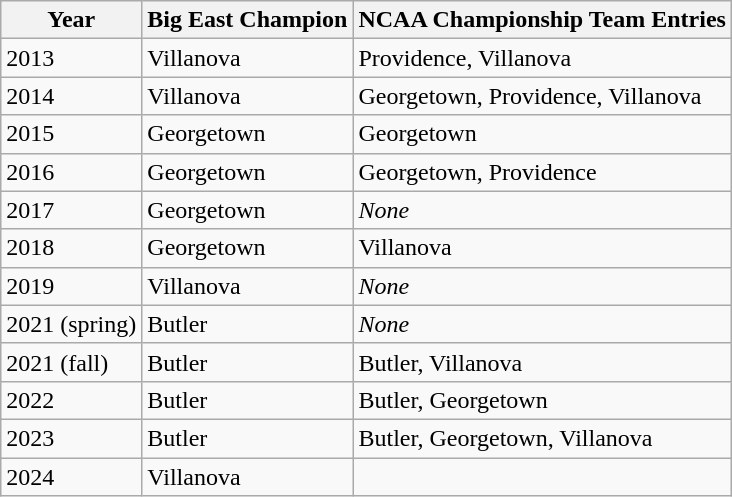<table class="wikitable">
<tr>
<th>Year</th>
<th>Big East Champion</th>
<th>NCAA Championship Team Entries</th>
</tr>
<tr>
<td>2013</td>
<td>Villanova</td>
<td>Providence, Villanova</td>
</tr>
<tr>
<td>2014</td>
<td>Villanova</td>
<td>Georgetown, Providence, Villanova</td>
</tr>
<tr>
<td>2015</td>
<td>Georgetown</td>
<td>Georgetown</td>
</tr>
<tr>
<td>2016</td>
<td>Georgetown</td>
<td>Georgetown, Providence</td>
</tr>
<tr>
<td>2017</td>
<td>Georgetown</td>
<td><em>None</em></td>
</tr>
<tr>
<td>2018</td>
<td>Georgetown</td>
<td>Villanova</td>
</tr>
<tr>
<td>2019</td>
<td>Villanova</td>
<td><em>None</em></td>
</tr>
<tr>
<td>2021 (spring)</td>
<td>Butler</td>
<td><em>None</em></td>
</tr>
<tr>
<td>2021 (fall)</td>
<td>Butler</td>
<td>Butler, Villanova</td>
</tr>
<tr>
<td>2022</td>
<td>Butler</td>
<td>Butler, Georgetown</td>
</tr>
<tr>
<td>2023</td>
<td>Butler</td>
<td>Butler, Georgetown, Villanova</td>
</tr>
<tr>
<td>2024</td>
<td>Villanova</td>
<td></td>
</tr>
</table>
